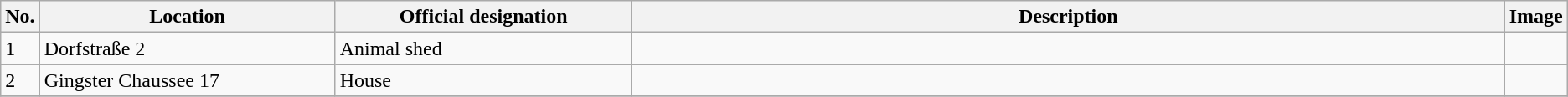<table class="wikitable">
<tr style="background-color:#F2F2F2">
<th>No.</th>
<th width="20%">Location</th>
<th width="20%">Official designation</th>
<th width="60%">Description</th>
<th width="130px">Image</th>
</tr>
<tr>
<td>1</td>
<td>Dorfstraße 2</td>
<td>Animal shed</td>
<td></td>
<td align="center" style="padding:0"></td>
</tr>
<tr>
<td>2</td>
<td>Gingster Chaussee 17</td>
<td>House</td>
<td></td>
<td></td>
</tr>
<tr>
</tr>
</table>
